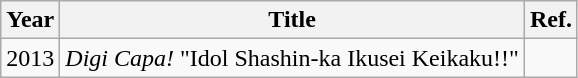<table class="wikitable">
<tr>
<th>Year</th>
<th>Title</th>
<th>Ref.</th>
</tr>
<tr>
<td>2013</td>
<td><em>Digi Capa!</em> "Idol Shashin-ka Ikusei Keikaku!!"</td>
<td></td>
</tr>
</table>
